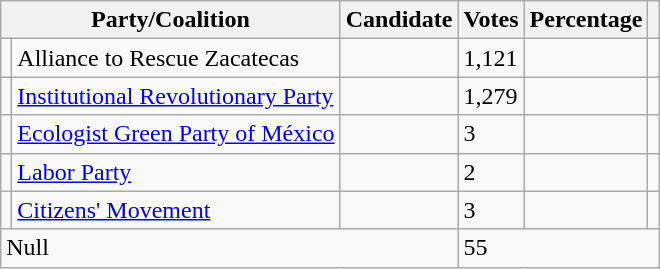<table class="wikitable">
<tr>
<th colspan="2"><strong>Party/Coalition</strong></th>
<th><strong>Candidate</strong></th>
<th><strong>Votes</strong></th>
<th><strong>Percentage</strong></th>
<th></th>
</tr>
<tr>
<td></td>
<td>Alliance to Rescue Zacatecas</td>
<td></td>
<td>1,121</td>
<td></td>
<td></td>
</tr>
<tr>
<td></td>
<td><a href='#'>Institutional Revolutionary Party</a></td>
<td></td>
<td>1,279</td>
<td></td>
<td></td>
</tr>
<tr>
<td></td>
<td><a href='#'>Ecologist Green Party of México</a></td>
<td></td>
<td>3</td>
<td></td>
<td></td>
</tr>
<tr>
<td></td>
<td><a href='#'>Labor Party</a></td>
<td></td>
<td>2</td>
<td></td>
<td></td>
</tr>
<tr>
<td></td>
<td><a href='#'>Citizens' Movement</a></td>
<td></td>
<td>3</td>
<td></td>
</tr>
<tr>
<td colspan="3">Null</td>
<td colspan="3">55</td>
</tr>
</table>
